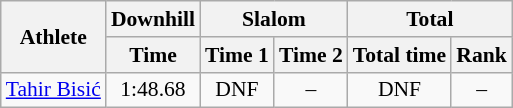<table class="wikitable" style="font-size:90%">
<tr>
<th rowspan="2">Athlete</th>
<th>Downhill</th>
<th colspan="2">Slalom</th>
<th colspan="2">Total</th>
</tr>
<tr>
<th>Time</th>
<th>Time 1</th>
<th>Time 2</th>
<th>Total time</th>
<th>Rank</th>
</tr>
<tr>
<td><a href='#'>Tahir Bisić</a></td>
<td align="center">1:48.68</td>
<td align="center">DNF</td>
<td align="center">–</td>
<td align="center">DNF</td>
<td align="center">–</td>
</tr>
</table>
